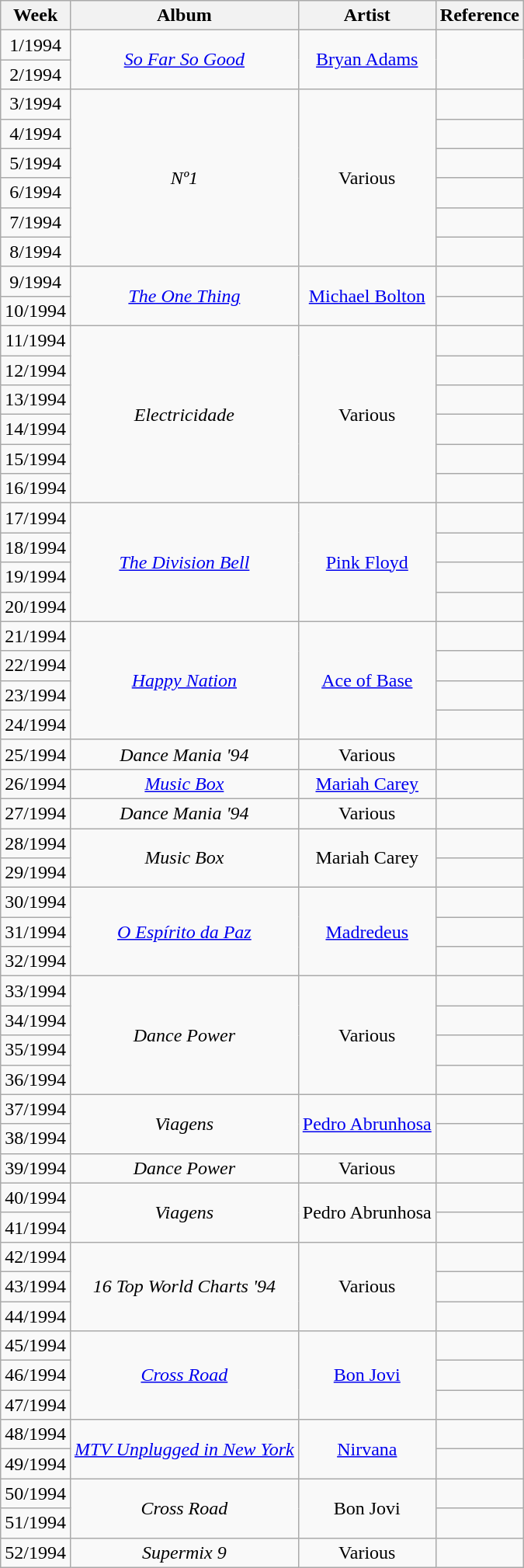<table class="wikitable" style="text-align:center">
<tr>
<th>Week</th>
<th>Album</th>
<th>Artist</th>
<th>Reference</th>
</tr>
<tr>
<td>1/1994</td>
<td rowspan="2"><a href='#'><em>So Far So Good</em></a></td>
<td rowspan="2"><a href='#'>Bryan Adams</a></td>
<td rowspan="2"></td>
</tr>
<tr>
<td>2/1994</td>
</tr>
<tr>
<td>3/1994</td>
<td rowspan="6"><em>Nº1</em></td>
<td rowspan="6">Various</td>
<td></td>
</tr>
<tr>
<td>4/1994</td>
<td></td>
</tr>
<tr>
<td>5/1994</td>
<td></td>
</tr>
<tr>
<td>6/1994</td>
<td></td>
</tr>
<tr>
<td>7/1994</td>
<td></td>
</tr>
<tr>
<td>8/1994</td>
<td></td>
</tr>
<tr>
<td>9/1994</td>
<td rowspan="2"><a href='#'><em>The One Thing</em></a></td>
<td rowspan="2"><a href='#'>Michael Bolton</a></td>
<td></td>
</tr>
<tr>
<td>10/1994</td>
<td></td>
</tr>
<tr>
<td>11/1994</td>
<td rowspan="6"><em>Electricidade</em></td>
<td rowspan="6">Various</td>
<td></td>
</tr>
<tr>
<td>12/1994</td>
<td></td>
</tr>
<tr>
<td>13/1994</td>
<td></td>
</tr>
<tr>
<td>14/1994</td>
<td></td>
</tr>
<tr>
<td>15/1994</td>
<td></td>
</tr>
<tr>
<td>16/1994</td>
<td></td>
</tr>
<tr>
<td>17/1994</td>
<td rowspan="4"><em><a href='#'>The Division Bell</a></em></td>
<td rowspan="4"><a href='#'>Pink Floyd</a></td>
<td></td>
</tr>
<tr>
<td>18/1994</td>
<td></td>
</tr>
<tr>
<td>19/1994</td>
<td></td>
</tr>
<tr>
<td>20/1994</td>
<td></td>
</tr>
<tr>
<td>21/1994</td>
<td rowspan="4"><em><a href='#'>Happy Nation</a></em></td>
<td rowspan="4"><a href='#'>Ace of Base</a></td>
<td></td>
</tr>
<tr>
<td>22/1994</td>
<td></td>
</tr>
<tr>
<td>23/1994</td>
<td></td>
</tr>
<tr>
<td>24/1994</td>
<td></td>
</tr>
<tr>
<td>25/1994</td>
<td><em>Dance Mania '94</em></td>
<td>Various</td>
<td></td>
</tr>
<tr>
<td>26/1994</td>
<td><a href='#'><em>Music Box</em></a></td>
<td><a href='#'>Mariah Carey</a></td>
<td></td>
</tr>
<tr>
<td>27/1994</td>
<td><em>Dance Mania '94</em></td>
<td>Various</td>
<td></td>
</tr>
<tr>
<td>28/1994</td>
<td rowspan="2"><em>Music Box</em></td>
<td rowspan="2">Mariah Carey</td>
<td></td>
</tr>
<tr>
<td>29/1994</td>
<td></td>
</tr>
<tr>
<td>30/1994</td>
<td rowspan="3"><em><a href='#'>O Espírito da Paz</a></em></td>
<td rowspan="3"><a href='#'>Madredeus</a></td>
<td></td>
</tr>
<tr>
<td>31/1994</td>
<td></td>
</tr>
<tr>
<td>32/1994</td>
<td></td>
</tr>
<tr>
<td>33/1994</td>
<td rowspan="4"><em>Dance Power</em></td>
<td rowspan="4">Various</td>
<td></td>
</tr>
<tr>
<td>34/1994</td>
<td></td>
</tr>
<tr>
<td>35/1994</td>
<td></td>
</tr>
<tr>
<td>36/1994</td>
<td></td>
</tr>
<tr>
<td>37/1994</td>
<td rowspan="2"><em>Viagens</em></td>
<td rowspan="2"><a href='#'>Pedro Abrunhosa</a></td>
<td></td>
</tr>
<tr>
<td>38/1994</td>
<td></td>
</tr>
<tr>
<td>39/1994</td>
<td><em>Dance Power</em></td>
<td>Various</td>
<td></td>
</tr>
<tr>
<td>40/1994</td>
<td rowspan="2"><em>Viagens</em></td>
<td rowspan="2">Pedro Abrunhosa</td>
<td></td>
</tr>
<tr>
<td>41/1994</td>
<td></td>
</tr>
<tr>
<td>42/1994</td>
<td rowspan="3"><em>16 Top World Charts '94</em></td>
<td rowspan="3">Various</td>
<td></td>
</tr>
<tr>
<td>43/1994</td>
<td></td>
</tr>
<tr>
<td>44/1994</td>
<td></td>
</tr>
<tr>
<td>45/1994</td>
<td rowspan="3"><a href='#'><em>Cross Road</em></a></td>
<td rowspan="3"><a href='#'>Bon Jovi</a></td>
<td></td>
</tr>
<tr>
<td>46/1994</td>
<td></td>
</tr>
<tr>
<td>47/1994</td>
<td></td>
</tr>
<tr>
<td>48/1994</td>
<td rowspan="2"><em><a href='#'>MTV Unplugged in New York</a></em></td>
<td rowspan="2"><a href='#'>Nirvana</a></td>
<td></td>
</tr>
<tr>
<td>49/1994</td>
<td></td>
</tr>
<tr>
<td>50/1994</td>
<td rowspan="2"><em>Cross Road</em></td>
<td rowspan="2">Bon Jovi</td>
<td></td>
</tr>
<tr>
<td>51/1994</td>
<td></td>
</tr>
<tr>
<td>52/1994</td>
<td><em>Supermix 9</em></td>
<td>Various</td>
<td></td>
</tr>
</table>
